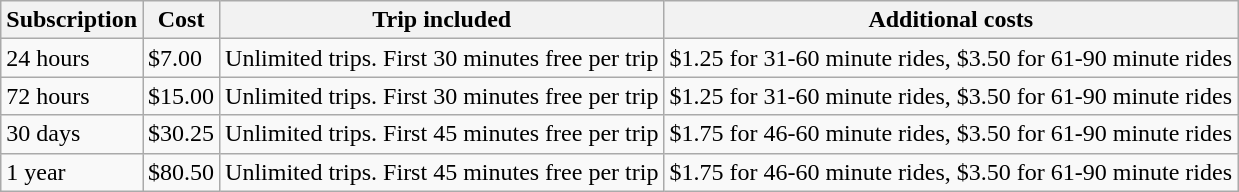<table class="wikitable sortable">
<tr>
<th>Subscription</th>
<th>Cost</th>
<th>Trip included</th>
<th>Additional costs</th>
</tr>
<tr>
<td>24 hours</td>
<td>$7.00</td>
<td>Unlimited trips. First 30 minutes free per trip</td>
<td>$1.25 for 31-60 minute rides, $3.50 for 61-90 minute rides</td>
</tr>
<tr>
<td>72 hours</td>
<td>$15.00</td>
<td>Unlimited trips. First 30 minutes free per trip</td>
<td>$1.25 for 31-60 minute rides, $3.50 for 61-90 minute rides</td>
</tr>
<tr>
<td>30 days</td>
<td>$30.25</td>
<td>Unlimited trips. First 45 minutes free per trip</td>
<td>$1.75 for 46-60 minute rides, $3.50 for 61-90 minute rides</td>
</tr>
<tr>
<td>1 year</td>
<td>$80.50</td>
<td>Unlimited trips. First 45 minutes free per trip</td>
<td>$1.75 for 46-60 minute rides, $3.50 for 61-90 minute rides</td>
</tr>
</table>
